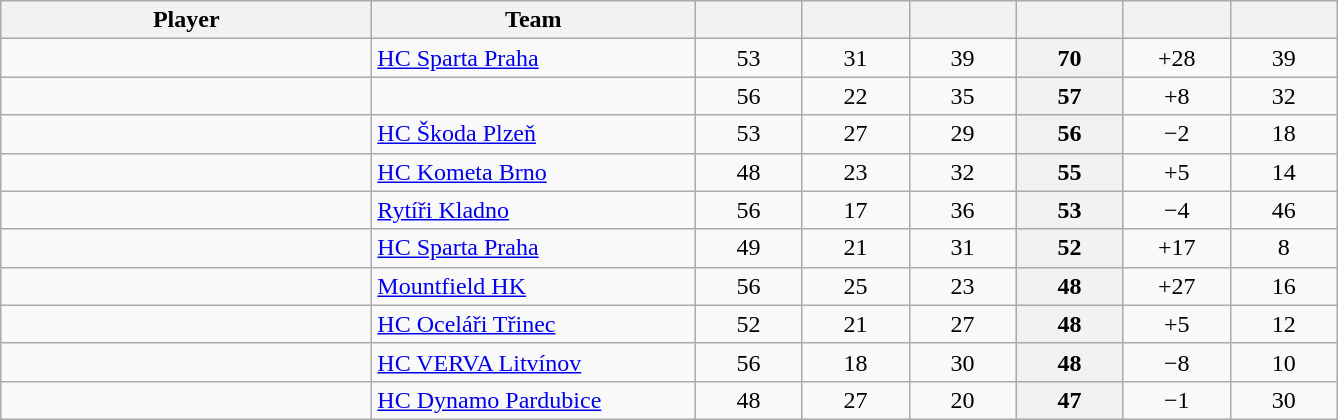<table class="wikitable sortable" style="text-align: center">
<tr>
<th style="width: 15em;">Player</th>
<th style="width: 13em;">Team</th>
<th style="width: 4em;"></th>
<th style="width: 4em;"></th>
<th style="width: 4em;"></th>
<th style="width: 4em;"></th>
<th style="width: 4em;"></th>
<th style="width: 4em;"></th>
</tr>
<tr>
<td style="text-align:left;"> </td>
<td style="text-align:left;"><a href='#'>HC Sparta Praha</a></td>
<td>53</td>
<td>31</td>
<td>39</td>
<th>70</th>
<td>+28</td>
<td>39</td>
</tr>
<tr>
<td style="text-align:left;"> </td>
<td style="text-align:left;"></td>
<td>56</td>
<td>22</td>
<td>35</td>
<th>57</th>
<td>+8</td>
<td>32</td>
</tr>
<tr>
<td style="text-align:left;"> </td>
<td style="text-align:left;"><a href='#'>HC Škoda Plzeň</a></td>
<td>53</td>
<td>27</td>
<td>29</td>
<th>56</th>
<td>−2</td>
<td>18</td>
</tr>
<tr>
<td style="text-align:left;"> </td>
<td style="text-align:left;"><a href='#'>HC Kometa Brno</a></td>
<td>48</td>
<td>23</td>
<td>32</td>
<th>55</th>
<td>+5</td>
<td>14</td>
</tr>
<tr>
<td style="text-align:left;"> </td>
<td style="text-align:left;"><a href='#'>Rytíři Kladno</a></td>
<td>56</td>
<td>17</td>
<td>36</td>
<th>53</th>
<td>−4</td>
<td>46</td>
</tr>
<tr>
<td style="text-align:left;"> </td>
<td style="text-align:left;"><a href='#'>HC Sparta Praha</a></td>
<td>49</td>
<td>21</td>
<td>31</td>
<th>52</th>
<td>+17</td>
<td>8</td>
</tr>
<tr>
<td style="text-align:left;"> </td>
<td style="text-align:left;"><a href='#'>Mountfield HK</a></td>
<td>56</td>
<td>25</td>
<td>23</td>
<th>48</th>
<td>+27</td>
<td>16</td>
</tr>
<tr>
<td style="text-align:left;"> </td>
<td style="text-align:left;"><a href='#'>HC Oceláři Třinec</a></td>
<td>52</td>
<td>21</td>
<td>27</td>
<th>48</th>
<td>+5</td>
<td>12</td>
</tr>
<tr>
<td style="text-align:left;"> </td>
<td style="text-align:left;"><a href='#'>HC VERVA Litvínov</a></td>
<td>56</td>
<td>18</td>
<td>30</td>
<th>48</th>
<td>−8</td>
<td>10</td>
</tr>
<tr>
<td style="text-align:left;"> </td>
<td style="text-align:left;"><a href='#'>HC Dynamo Pardubice</a></td>
<td>48</td>
<td>27</td>
<td>20</td>
<th>47</th>
<td>−1</td>
<td>30</td>
</tr>
</table>
